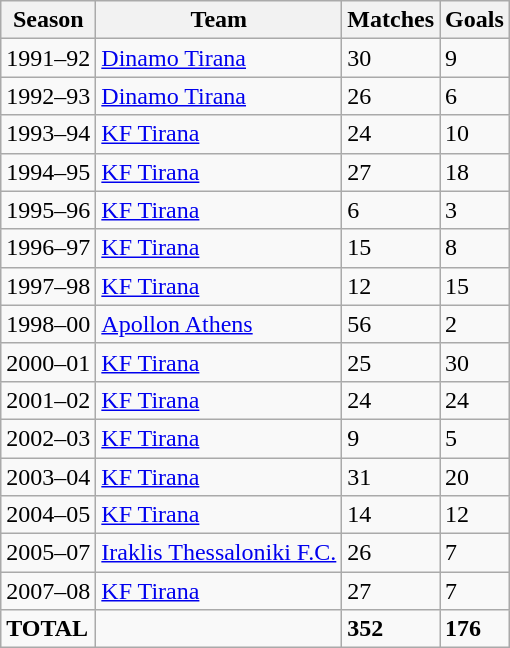<table class="wikitable">
<tr>
<th>Season</th>
<th>Team</th>
<th>Matches</th>
<th>Goals</th>
</tr>
<tr>
<td>1991–92</td>
<td><a href='#'>Dinamo Tirana</a></td>
<td>30</td>
<td>9</td>
</tr>
<tr>
<td>1992–93</td>
<td><a href='#'>Dinamo Tirana</a></td>
<td>26</td>
<td>6</td>
</tr>
<tr>
<td>1993–94</td>
<td><a href='#'>KF Tirana</a></td>
<td>24</td>
<td>10</td>
</tr>
<tr>
<td>1994–95</td>
<td><a href='#'>KF Tirana</a></td>
<td>27</td>
<td>18</td>
</tr>
<tr>
<td>1995–96</td>
<td><a href='#'>KF Tirana</a></td>
<td>6</td>
<td>3</td>
</tr>
<tr>
<td>1996–97</td>
<td><a href='#'>KF Tirana</a></td>
<td>15</td>
<td>8</td>
</tr>
<tr>
<td>1997–98</td>
<td><a href='#'>KF Tirana</a></td>
<td>12</td>
<td>15</td>
</tr>
<tr>
<td>1998–00</td>
<td><a href='#'>Apollon Athens</a></td>
<td>56</td>
<td>2</td>
</tr>
<tr>
<td>2000–01</td>
<td><a href='#'>KF Tirana</a></td>
<td>25</td>
<td>30</td>
</tr>
<tr>
<td>2001–02</td>
<td><a href='#'>KF Tirana</a></td>
<td>24</td>
<td>24</td>
</tr>
<tr>
<td>2002–03</td>
<td><a href='#'>KF Tirana</a></td>
<td>9</td>
<td>5</td>
</tr>
<tr>
<td>2003–04</td>
<td><a href='#'>KF Tirana</a></td>
<td>31</td>
<td>20</td>
</tr>
<tr>
<td>2004–05</td>
<td><a href='#'>KF Tirana</a></td>
<td>14</td>
<td>12</td>
</tr>
<tr>
<td>2005–07</td>
<td><a href='#'>Iraklis Thessaloniki F.C.</a></td>
<td>26</td>
<td>7</td>
</tr>
<tr>
<td>2007–08</td>
<td><a href='#'>KF Tirana</a></td>
<td>27</td>
<td>7</td>
</tr>
<tr>
<td><strong>TOTAL</strong></td>
<td></td>
<td><strong>352</strong></td>
<td><strong>176</strong></td>
</tr>
</table>
